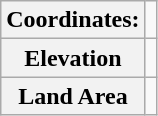<table class="wikitable">
<tr>
<th>Coordinates:</th>
<td></td>
</tr>
<tr>
<th>Elevation</th>
<td></td>
</tr>
<tr>
<th>Land Area</th>
<td></td>
</tr>
</table>
